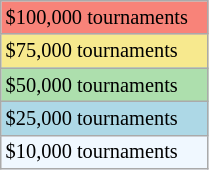<table class="wikitable" style="font-size:85%;" width=11%>
<tr bgcolor="#F88379">
<td>$100,000 tournaments</td>
</tr>
<tr bgcolor="#F7E98E">
<td>$75,000 tournaments</td>
</tr>
<tr bgcolor="#ADDFAD">
<td>$50,000 tournaments</td>
</tr>
<tr bgcolor="lightblue">
<td>$25,000 tournaments</td>
</tr>
<tr bgcolor="#f0f8ff">
<td>$10,000 tournaments</td>
</tr>
</table>
